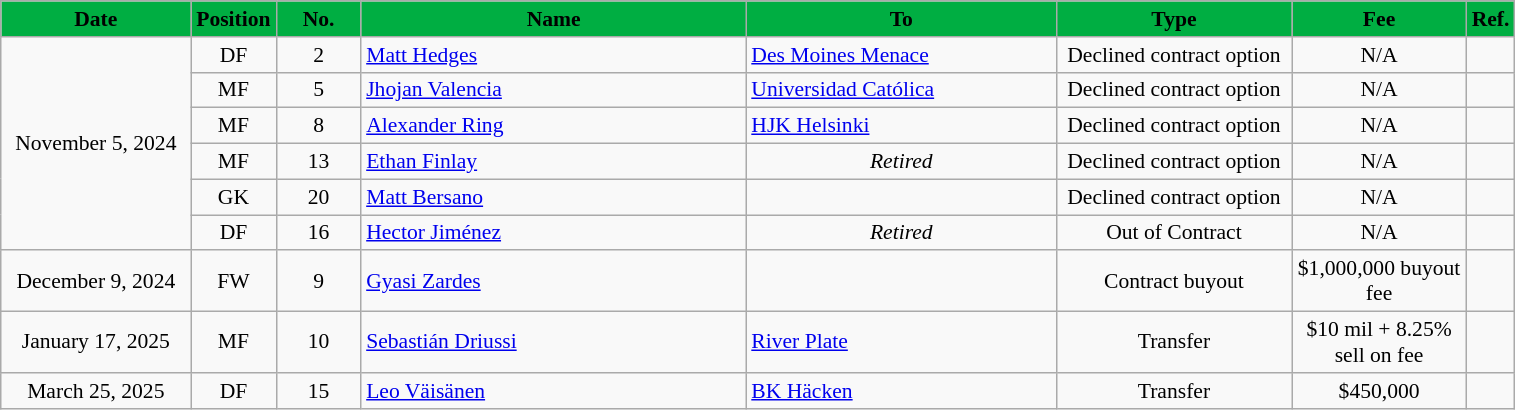<table class="wikitable" style="text-align:center; font-size:90%; ">
<tr>
<th style="background:#00AE42; color:#000000; width:120px;">Date</th>
<th style="background:#00AE42; color:#000000; width:50px;">Position</th>
<th style="background:#00AE42; color:#000000; width:50px;">No.</th>
<th style="background:#00AE42; color:#000000; width:250px;">Name</th>
<th style="background:#00AE42; color:#000000; width:200px;">To</th>
<th style="background:#00AE42; color:#000000; Width:150px;">Type</th>
<th style="background:#00AE42; color:#000000; width:110px;">Fee</th>
<th style="background:#00AE42; color:#000000; width:25px;">Ref.</th>
</tr>
<tr>
<td rowspan=6>November 5, 2024</td>
<td>DF</td>
<td>2</td>
<td align="left"> <a href='#'>Matt Hedges</a></td>
<td align="left"> <a href='#'>Des Moines Menace</a></td>
<td>Declined contract option</td>
<td>N/A</td>
<td></td>
</tr>
<tr>
<td>MF</td>
<td>5</td>
<td align="left"> <a href='#'>Jhojan Valencia</a></td>
<td align="left"> <a href='#'>Universidad Católica</a></td>
<td>Declined contract option</td>
<td>N/A</td>
<td></td>
</tr>
<tr>
<td>MF</td>
<td>8</td>
<td align="left"> <a href='#'>Alexander Ring</a></td>
<td align="left"> <a href='#'>HJK Helsinki</a></td>
<td>Declined contract option</td>
<td>N/A</td>
<td></td>
</tr>
<tr>
<td>MF</td>
<td>13</td>
<td align="left"> <a href='#'>Ethan Finlay</a></td>
<td align="center"><em>Retired</em></td>
<td>Declined contract option</td>
<td>N/A</td>
<td></td>
</tr>
<tr>
<td>GK</td>
<td>20</td>
<td align="left"> <a href='#'>Matt Bersano</a></td>
<td align="left"></td>
<td>Declined contract option</td>
<td>N/A</td>
<td></td>
</tr>
<tr>
<td>DF</td>
<td>16</td>
<td align="left"> <a href='#'>Hector Jiménez</a></td>
<td align="center"><em>Retired</em></td>
<td>Out of Contract</td>
<td>N/A</td>
<td></td>
</tr>
<tr>
<td>December 9, 2024</td>
<td>FW</td>
<td>9</td>
<td align="left"> <a href='#'>Gyasi Zardes</a></td>
<td align="left"></td>
<td>Contract buyout</td>
<td>$1,000,000 buyout fee</td>
<td></td>
</tr>
<tr>
<td>January 17, 2025</td>
<td>MF</td>
<td>10</td>
<td align="left"> <a href='#'>Sebastián Driussi</a></td>
<td align="left"> <a href='#'>River Plate</a></td>
<td>Transfer</td>
<td>$10 mil + 8.25% sell on fee</td>
<td></td>
</tr>
<tr>
<td>March 25, 2025</td>
<td>DF</td>
<td>15</td>
<td align="left"> <a href='#'>Leo Väisänen</a></td>
<td align="left"> <a href='#'>BK Häcken</a></td>
<td>Transfer</td>
<td>$450,000</td>
<td></td>
</tr>
</table>
